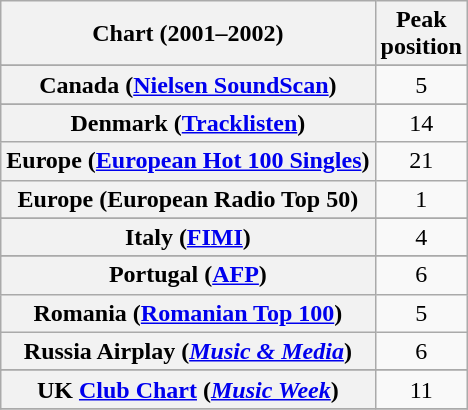<table class="wikitable sortable plainrowheaders">
<tr>
<th>Chart (2001–2002)</th>
<th>Peak<br>position</th>
</tr>
<tr>
</tr>
<tr>
</tr>
<tr>
</tr>
<tr>
</tr>
<tr>
<th scope="row">Canada (<a href='#'>Nielsen SoundScan</a>)</th>
<td align="center">5</td>
</tr>
<tr>
</tr>
<tr>
<th scope="row">Denmark (<a href='#'>Tracklisten</a>)</th>
<td align="center">14</td>
</tr>
<tr>
<th scope="row">Europe (<a href='#'>European Hot 100 Singles</a>)</th>
<td align="center">21</td>
</tr>
<tr>
<th scope="row">Europe (European Radio Top 50)</th>
<td align="center">1</td>
</tr>
<tr>
</tr>
<tr>
</tr>
<tr>
</tr>
<tr>
</tr>
<tr>
<th scope="row">Italy (<a href='#'>FIMI</a>)</th>
<td align="center">4</td>
</tr>
<tr>
</tr>
<tr>
</tr>
<tr>
</tr>
<tr>
<th scope="row">Portugal (<a href='#'>AFP</a>)</th>
<td align="center">6</td>
</tr>
<tr>
<th scope="row">Romania (<a href='#'>Romanian Top 100</a>)</th>
<td align="center">5</td>
</tr>
<tr>
<th scope="row">Russia Airplay (<em><a href='#'>Music & Media</a></em>)</th>
<td align="center">6</td>
</tr>
<tr>
</tr>
<tr>
</tr>
<tr>
</tr>
<tr>
</tr>
<tr>
</tr>
<tr>
<th scope="row">UK <a href='#'>Club Chart</a> (<em><a href='#'>Music Week</a></em>)</th>
<td align="center">11</td>
</tr>
<tr>
</tr>
</table>
